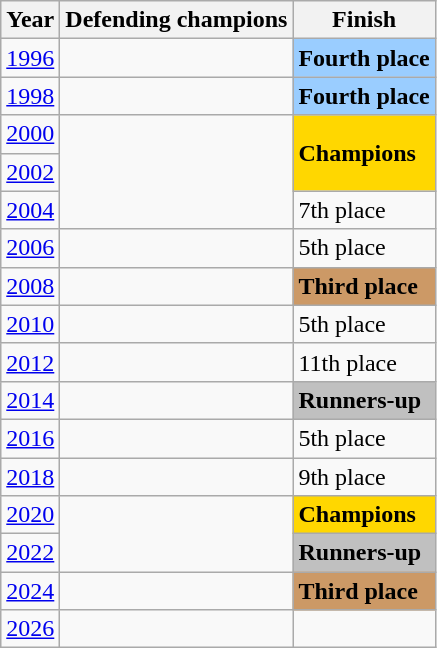<table class="wikitable">
<tr>
<th>Year</th>
<th>Defending champions</th>
<th>Finish</th>
</tr>
<tr>
<td><a href='#'>1996</a></td>
<td></td>
<td bgcolor=#9acdff><strong>Fourth place</strong></td>
</tr>
<tr>
<td><a href='#'>1998</a></td>
<td></td>
<td bgcolor=#9acdff><strong>Fourth place</strong></td>
</tr>
<tr>
<td><a href='#'>2000</a></td>
<td rowspan=3></td>
<td rowspan=2 bgcolor=Gold><strong>Champions</strong></td>
</tr>
<tr>
<td><a href='#'>2002</a></td>
</tr>
<tr>
<td><a href='#'>2004</a></td>
<td>7th place</td>
</tr>
<tr>
<td><a href='#'>2006</a></td>
<td></td>
<td>5th place</td>
</tr>
<tr>
<td><a href='#'>2008</a></td>
<td></td>
<td bgcolor=cc9966><strong>Third place</strong></td>
</tr>
<tr>
<td><a href='#'>2010</a></td>
<td></td>
<td>5th place</td>
</tr>
<tr>
<td><a href='#'>2012</a></td>
<td></td>
<td>11th place</td>
</tr>
<tr>
<td><a href='#'>2014</a></td>
<td></td>
<td bgcolor=Silver><strong>Runners-up</strong></td>
</tr>
<tr>
<td><a href='#'>2016</a></td>
<td></td>
<td>5th place</td>
</tr>
<tr>
<td><a href='#'>2018</a></td>
<td></td>
<td>9th place</td>
</tr>
<tr>
<td><a href='#'>2020</a></td>
<td rowspan=2></td>
<td bgcolor=Gold><strong>Champions</strong></td>
</tr>
<tr>
<td><a href='#'>2022</a></td>
<td bgcolor=Silver><strong>Runners-up</strong></td>
</tr>
<tr>
<td><a href='#'>2024</a></td>
<td></td>
<td bgcolor=cc9966><strong>Third place</strong></td>
</tr>
<tr>
<td><a href='#'>2026</a></td>
<td></td>
<td></td>
</tr>
</table>
